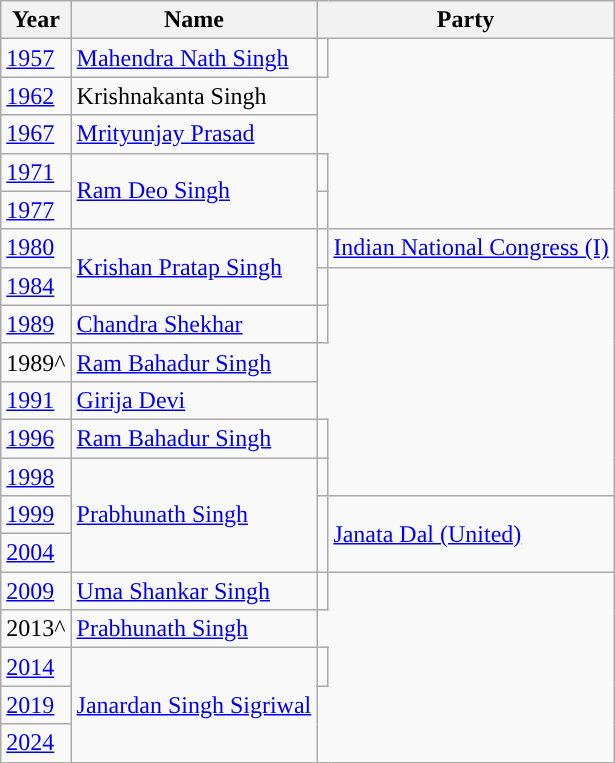<table class="wikitable">
<tr>
<th>Year</th>
<th>Name</th>
<th colspan="2">Party</th>
</tr>
<tr>
<td><a href='#'>1957</a></td>
<td><a href='#'>Mahendra Nath Singh</a></td>
<td></td>
</tr>
<tr>
<td><a href='#'>1962</a></td>
<td>Krishnakanta Singh</td>
</tr>
<tr>
<td><a href='#'>1967</a></td>
<td><a href='#'>Mrityunjay Prasad</a></td>
</tr>
<tr>
<td><a href='#'>1971</a></td>
<td rowspan="2"><a href='#'>Ram Deo Singh</a></td>
<td></td>
</tr>
<tr>
<td><a href='#'>1977</a></td>
<td></td>
</tr>
<tr>
<td><a href='#'>1980</a></td>
<td rowspan="2"><a href='#'>Krishan Pratap Singh</a></td>
<td style="background-color: "></td>
<td><a href='#'>Indian National Congress (I)</a></td>
</tr>
<tr>
<td><a href='#'>1984</a></td>
<td></td>
</tr>
<tr>
<td><a href='#'>1989</a></td>
<td><a href='#'>Chandra Shekhar</a></td>
<td></td>
</tr>
<tr>
<td>1989^</td>
<td><a href='#'>Ram Bahadur Singh</a></td>
</tr>
<tr>
<td><a href='#'>1991</a></td>
<td><a href='#'>Girija Devi</a></td>
</tr>
<tr>
<td><a href='#'>1996</a></td>
<td><a href='#'>Ram Bahadur Singh</a></td>
<td></td>
</tr>
<tr>
<td><a href='#'>1998</a></td>
<td rowspan="3"><a href='#'>Prabhunath Singh</a></td>
<td></td>
</tr>
<tr>
<td><a href='#'>1999</a></td>
<td rowspan=2 style="background-color: "></td>
<td rowspan=2><a href='#'>Janata Dal (United)</a></td>
</tr>
<tr>
<td><a href='#'>2004</a></td>
</tr>
<tr>
<td><a href='#'>2009</a></td>
<td><a href='#'>Uma Shankar Singh</a></td>
<td></td>
</tr>
<tr>
<td>2013^</td>
<td><a href='#'>Prabhunath Singh</a></td>
</tr>
<tr>
<td><a href='#'>2014</a></td>
<td rowspan="3"><a href='#'>Janardan Singh Sigriwal</a></td>
<td></td>
</tr>
<tr>
<td><a href='#'>2019</a></td>
</tr>
<tr>
<td><a href='#'>2024</a></td>
</tr>
</table>
